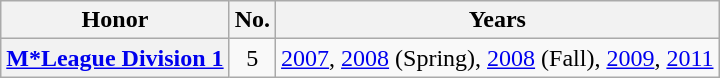<table class="wikitable plainrowheaders">
<tr>
<th scope="col">Honor</th>
<th scope="col">No.</th>
<th scope="col">Years</th>
</tr>
<tr>
<th scope="row"><a href='#'>M*League Division 1</a></th>
<td style="text-align:center">5</td>
<td><a href='#'>2007</a>, <a href='#'>2008</a> (Spring), <a href='#'>2008</a> (Fall), <a href='#'>2009</a>, <a href='#'>2011</a></td>
</tr>
</table>
